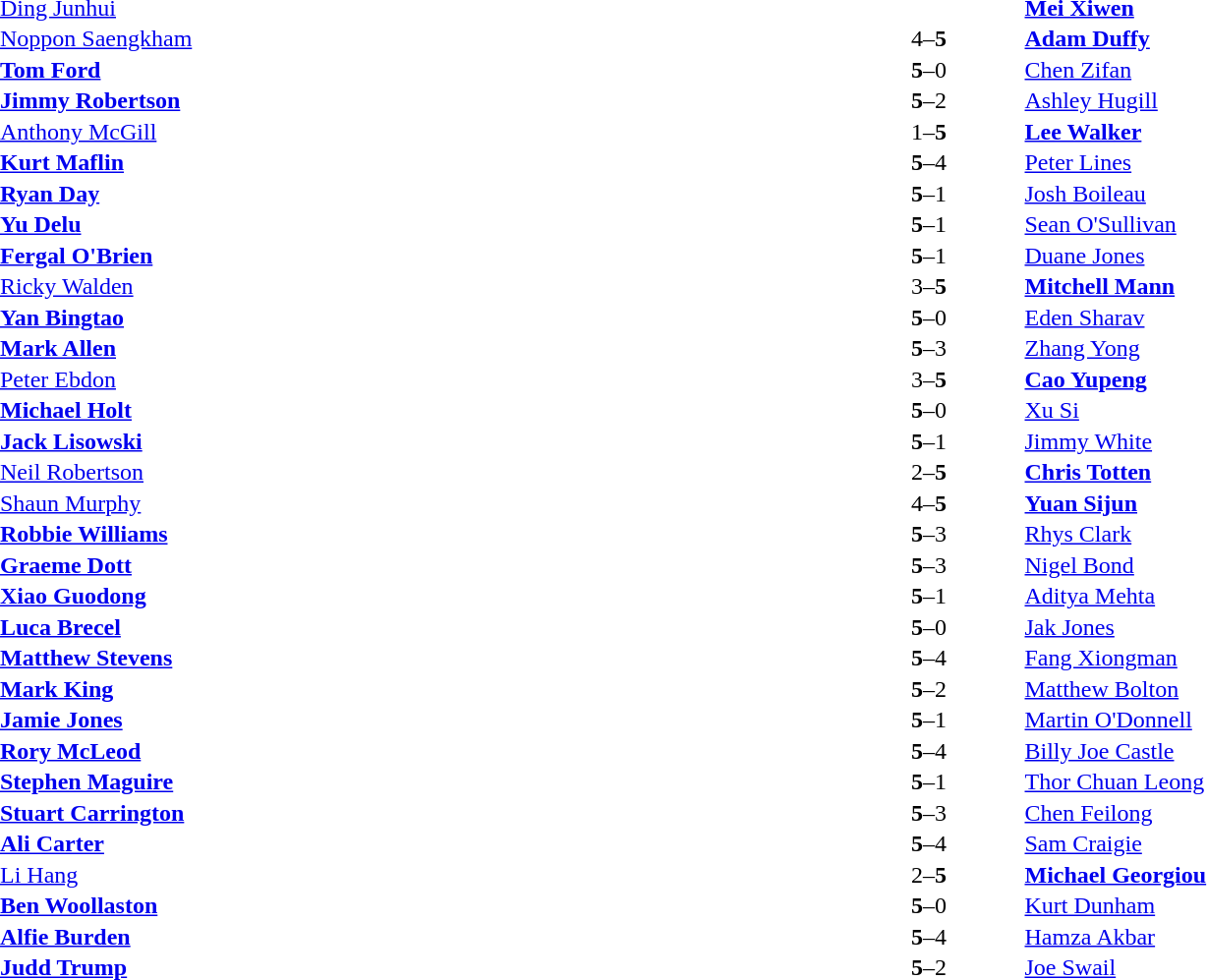<table width="100%" cellspacing="1">
<tr>
<th width=45%></th>
<th width=10%></th>
<th width=45%></th>
</tr>
<tr>
<td> <a href='#'>Ding Junhui</a></td>
<td align="center"></td>
<td> <strong><a href='#'>Mei Xiwen</a></strong></td>
</tr>
<tr>
<td> <a href='#'>Noppon Saengkham</a></td>
<td align="center">4–<strong>5</strong></td>
<td> <strong><a href='#'>Adam Duffy</a></strong></td>
</tr>
<tr>
<td> <strong><a href='#'>Tom Ford</a></strong></td>
<td align="center"><strong>5</strong>–0</td>
<td> <a href='#'>Chen Zifan</a></td>
</tr>
<tr>
<td> <strong><a href='#'>Jimmy Robertson</a></strong></td>
<td align="center"><strong>5</strong>–2</td>
<td> <a href='#'>Ashley Hugill</a></td>
</tr>
<tr>
<td> <a href='#'>Anthony McGill</a></td>
<td align="center">1–<strong>5</strong></td>
<td> <strong><a href='#'>Lee Walker</a></strong></td>
</tr>
<tr>
<td> <strong><a href='#'>Kurt Maflin</a></strong></td>
<td align="center"><strong>5</strong>–4</td>
<td> <a href='#'>Peter Lines</a></td>
</tr>
<tr>
<td> <strong><a href='#'>Ryan Day</a></strong></td>
<td align="center"><strong>5</strong>–1</td>
<td> <a href='#'>Josh Boileau</a></td>
</tr>
<tr>
<td> <strong><a href='#'>Yu Delu</a></strong></td>
<td align="center"><strong>5</strong>–1</td>
<td> <a href='#'>Sean O'Sullivan</a></td>
</tr>
<tr>
<td> <strong><a href='#'>Fergal O'Brien</a></strong></td>
<td align="center"><strong>5</strong>–1</td>
<td> <a href='#'>Duane Jones</a></td>
</tr>
<tr>
<td> <a href='#'>Ricky Walden</a></td>
<td align="center">3–<strong>5</strong></td>
<td> <strong><a href='#'>Mitchell Mann</a></strong></td>
</tr>
<tr>
<td> <strong><a href='#'>Yan Bingtao</a></strong></td>
<td align="center"><strong>5</strong>–0</td>
<td> <a href='#'>Eden Sharav</a></td>
</tr>
<tr>
<td> <strong><a href='#'>Mark Allen</a></strong></td>
<td align="center"><strong>5</strong>–3</td>
<td> <a href='#'>Zhang Yong</a></td>
</tr>
<tr>
<td> <a href='#'>Peter Ebdon</a></td>
<td align="center">3–<strong>5</strong></td>
<td> <strong><a href='#'>Cao Yupeng</a></strong></td>
</tr>
<tr>
<td> <strong><a href='#'>Michael Holt</a></strong></td>
<td align="center"><strong>5</strong>–0</td>
<td> <a href='#'>Xu Si</a></td>
</tr>
<tr>
<td> <strong><a href='#'>Jack Lisowski</a></strong></td>
<td align="center"><strong>5</strong>–1</td>
<td> <a href='#'>Jimmy White</a></td>
</tr>
<tr>
<td> <a href='#'>Neil Robertson</a></td>
<td align="center">2–<strong>5</strong></td>
<td> <strong><a href='#'>Chris Totten</a></strong></td>
</tr>
<tr>
<td> <a href='#'>Shaun Murphy</a></td>
<td align="center">4–<strong>5</strong></td>
<td> <strong><a href='#'>Yuan Sijun</a></strong></td>
</tr>
<tr>
<td> <strong><a href='#'>Robbie Williams</a></strong></td>
<td align="center"><strong>5</strong>–3</td>
<td> <a href='#'>Rhys Clark</a></td>
</tr>
<tr>
<td> <strong><a href='#'>Graeme Dott</a></strong></td>
<td align="center"><strong>5</strong>–3</td>
<td> <a href='#'>Nigel Bond</a></td>
</tr>
<tr>
<td> <strong><a href='#'>Xiao Guodong</a></strong></td>
<td align="center"><strong>5</strong>–1</td>
<td> <a href='#'>Aditya Mehta</a></td>
</tr>
<tr>
<td> <strong><a href='#'>Luca Brecel</a></strong></td>
<td align="center"><strong>5</strong>–0</td>
<td> <a href='#'>Jak Jones</a></td>
</tr>
<tr>
<td> <strong><a href='#'>Matthew Stevens</a></strong></td>
<td align="center"><strong>5</strong>–4</td>
<td> <a href='#'>Fang Xiongman</a></td>
</tr>
<tr>
<td> <strong><a href='#'>Mark King</a></strong></td>
<td align="center"><strong>5</strong>–2</td>
<td> <a href='#'>Matthew Bolton</a></td>
</tr>
<tr>
<td> <strong><a href='#'>Jamie Jones</a></strong></td>
<td align="center"><strong>5</strong>–1</td>
<td> <a href='#'>Martin O'Donnell</a></td>
</tr>
<tr>
<td> <strong><a href='#'>Rory McLeod</a></strong></td>
<td align="center"><strong>5</strong>–4</td>
<td> <a href='#'>Billy Joe Castle</a></td>
</tr>
<tr>
<td> <strong><a href='#'>Stephen Maguire</a></strong></td>
<td align="center"><strong>5</strong>–1</td>
<td> <a href='#'>Thor Chuan Leong</a></td>
</tr>
<tr>
<td> <strong><a href='#'>Stuart Carrington</a></strong></td>
<td align="center"><strong>5</strong>–3</td>
<td> <a href='#'>Chen Feilong</a></td>
</tr>
<tr>
<td> <strong><a href='#'>Ali Carter</a></strong></td>
<td align="center"><strong>5</strong>–4</td>
<td> <a href='#'>Sam Craigie</a></td>
</tr>
<tr>
<td> <a href='#'>Li Hang</a></td>
<td align="center">2–<strong>5</strong></td>
<td> <strong><a href='#'>Michael Georgiou</a></strong></td>
</tr>
<tr>
<td> <strong><a href='#'>Ben Woollaston</a></strong></td>
<td align="center"><strong>5</strong>–0</td>
<td> <a href='#'>Kurt Dunham</a></td>
</tr>
<tr>
<td> <strong><a href='#'>Alfie Burden</a></strong></td>
<td align="center"><strong>5</strong>–4</td>
<td> <a href='#'>Hamza Akbar</a></td>
</tr>
<tr>
<td> <strong><a href='#'>Judd Trump</a></strong></td>
<td align="center"><strong>5</strong>–2</td>
<td> <a href='#'>Joe Swail</a></td>
</tr>
</table>
